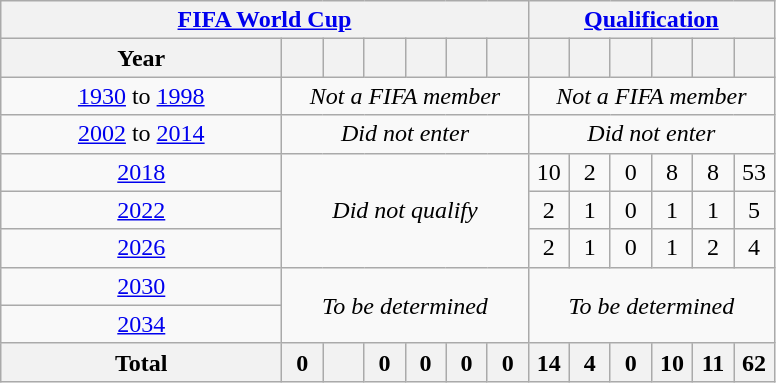<table class="wikitable" style="text-align: center;">
<tr>
<th colspan=7><a href='#'>FIFA World Cup</a></th>
<th colspan=6><a href='#'>Qualification</a></th>
</tr>
<tr>
<th width=180>Year</th>
<th width=20></th>
<th width=20></th>
<th width=20></th>
<th width=20></th>
<th width=20></th>
<th width=20></th>
<th width=20></th>
<th width=20></th>
<th width=20></th>
<th width=20></th>
<th width=20></th>
<th width=20></th>
</tr>
<tr>
<td> <a href='#'>1930</a> to  <a href='#'>1998</a></td>
<td colspan="6"><em>Not a FIFA member</em></td>
<td colspan="6"><em>Not a FIFA member</em></td>
</tr>
<tr>
<td>  <a href='#'>2002</a> to  <a href='#'>2014</a></td>
<td colspan="6"><em>Did not enter</em></td>
<td colspan="6"><em>Did not enter</em></td>
</tr>
<tr>
<td> <a href='#'>2018</a></td>
<td textalign="centre"; colspan="6" rowspan=3><em>Did not qualify</em></td>
<td>10</td>
<td>2</td>
<td>0</td>
<td>8</td>
<td>8</td>
<td>53</td>
</tr>
<tr>
<td> <a href='#'>2022</a></td>
<td>2</td>
<td>1</td>
<td>0</td>
<td>1</td>
<td>1</td>
<td>5</td>
</tr>
<tr>
<td>   <a href='#'>2026</a></td>
<td>2</td>
<td>1</td>
<td>0</td>
<td>1</td>
<td>2</td>
<td>4</td>
</tr>
<tr>
<td>   <a href='#'>2030</a></td>
<td colspan=6 rowspan=2><em>To be determined</em></td>
<td colspan=6 rowspan=2><em>To be determined</em></td>
</tr>
<tr>
<td> <a href='#'>2034</a></td>
</tr>
<tr>
<th>Total</th>
<th>0</th>
<th></th>
<th>0</th>
<th>0</th>
<th>0</th>
<th>0</th>
<th>14</th>
<th>4</th>
<th>0</th>
<th>10</th>
<th>11</th>
<th>62</th>
</tr>
</table>
